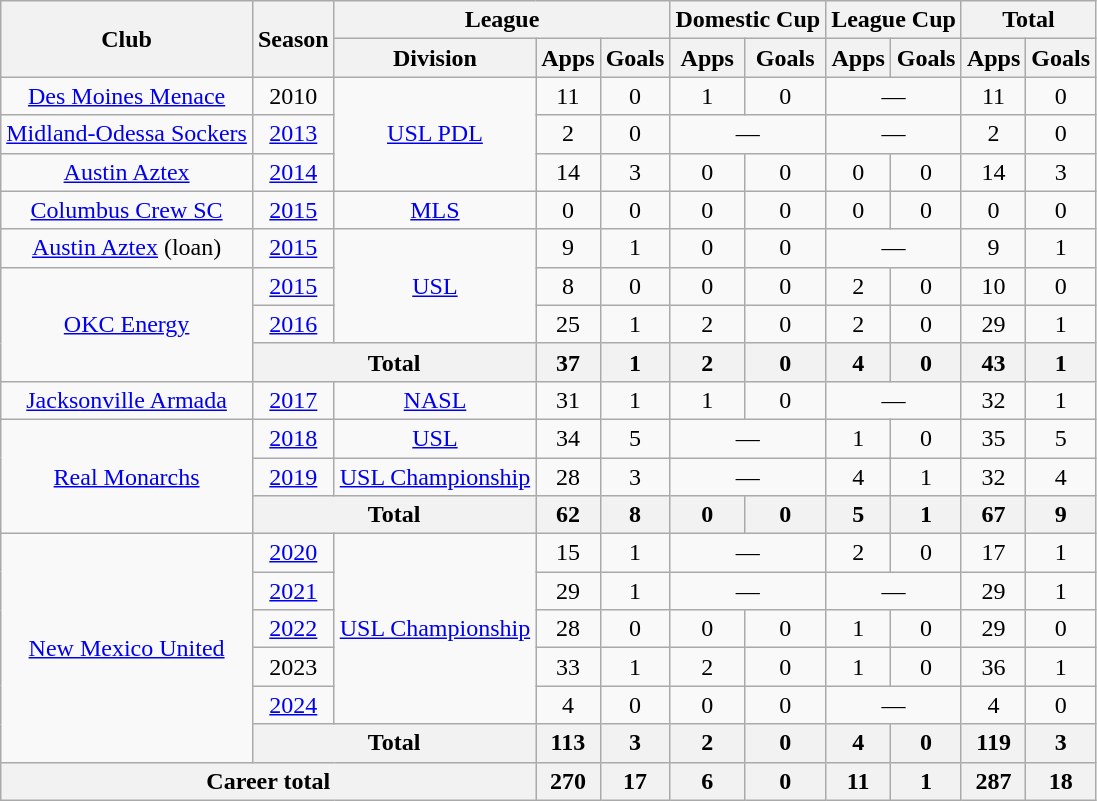<table class="wikitable" style="text-align: center;">
<tr>
<th rowspan="2">Club</th>
<th rowspan="2">Season</th>
<th colspan="3">League</th>
<th colspan="2">Domestic Cup</th>
<th colspan="2">League Cup</th>
<th colspan="2">Total</th>
</tr>
<tr>
<th>Division</th>
<th>Apps</th>
<th>Goals</th>
<th>Apps</th>
<th>Goals</th>
<th>Apps</th>
<th>Goals</th>
<th>Apps</th>
<th>Goals</th>
</tr>
<tr>
<td><a href='#'>Des Moines Menace</a></td>
<td>2010</td>
<td rowspan="3"><a href='#'>USL PDL</a></td>
<td>11</td>
<td>0</td>
<td>1</td>
<td>0</td>
<td colspan="2">—</td>
<td>11</td>
<td>0</td>
</tr>
<tr>
<td><a href='#'>Midland-Odessa Sockers</a></td>
<td><a href='#'>2013</a></td>
<td>2</td>
<td>0</td>
<td colspan="2">—</td>
<td colspan="2">—</td>
<td>2</td>
<td>0</td>
</tr>
<tr>
<td><a href='#'>Austin Aztex</a></td>
<td><a href='#'>2014</a></td>
<td>14</td>
<td>3</td>
<td>0</td>
<td>0</td>
<td>0</td>
<td>0</td>
<td>14</td>
<td>3</td>
</tr>
<tr>
<td><a href='#'>Columbus Crew SC</a></td>
<td><a href='#'>2015</a></td>
<td><a href='#'>MLS</a></td>
<td>0</td>
<td>0</td>
<td>0</td>
<td>0</td>
<td>0</td>
<td>0</td>
<td>0</td>
<td>0</td>
</tr>
<tr>
<td><a href='#'>Austin Aztex</a> (loan)</td>
<td><a href='#'>2015</a></td>
<td rowspan="3"><a href='#'>USL</a></td>
<td>9</td>
<td>1</td>
<td>0</td>
<td>0</td>
<td colspan="2">—</td>
<td>9</td>
<td>1</td>
</tr>
<tr>
<td rowspan="3"><a href='#'>OKC Energy</a></td>
<td><a href='#'>2015</a></td>
<td>8</td>
<td>0</td>
<td>0</td>
<td>0</td>
<td>2</td>
<td>0</td>
<td>10</td>
<td>0</td>
</tr>
<tr>
<td><a href='#'>2016</a></td>
<td>25</td>
<td>1</td>
<td>2</td>
<td>0</td>
<td>2</td>
<td>0</td>
<td>29</td>
<td>1</td>
</tr>
<tr>
<th colspan="2">Total</th>
<th>37</th>
<th>1</th>
<th>2</th>
<th>0</th>
<th>4</th>
<th>0</th>
<th>43</th>
<th>1</th>
</tr>
<tr>
<td><a href='#'>Jacksonville Armada</a></td>
<td><a href='#'>2017</a></td>
<td><a href='#'>NASL</a></td>
<td>31</td>
<td>1</td>
<td>1</td>
<td>0</td>
<td colspan="2">—</td>
<td>32</td>
<td>1</td>
</tr>
<tr>
<td rowspan="3"><a href='#'>Real Monarchs</a></td>
<td><a href='#'>2018</a></td>
<td><a href='#'>USL</a></td>
<td>34</td>
<td>5</td>
<td colspan="2">—</td>
<td>1</td>
<td>0</td>
<td>35</td>
<td>5</td>
</tr>
<tr>
<td><a href='#'>2019</a></td>
<td><a href='#'>USL Championship</a></td>
<td>28</td>
<td>3</td>
<td colspan="2">—</td>
<td>4</td>
<td>1</td>
<td>32</td>
<td>4</td>
</tr>
<tr>
<th colspan="2">Total</th>
<th>62</th>
<th>8</th>
<th>0</th>
<th>0</th>
<th>5</th>
<th>1</th>
<th>67</th>
<th>9</th>
</tr>
<tr>
<td rowspan="6"><a href='#'>New Mexico United</a></td>
<td><a href='#'>2020</a></td>
<td rowspan="5"><a href='#'>USL Championship</a></td>
<td>15</td>
<td>1</td>
<td colspan="2">—</td>
<td>2</td>
<td>0</td>
<td>17</td>
<td>1</td>
</tr>
<tr>
<td><a href='#'>2021</a></td>
<td>29</td>
<td>1</td>
<td colspan="2">—</td>
<td colspan="2">—</td>
<td>29</td>
<td>1</td>
</tr>
<tr>
<td><a href='#'>2022</a></td>
<td>28</td>
<td>0</td>
<td>0</td>
<td>0</td>
<td>1</td>
<td>0</td>
<td>29</td>
<td>0</td>
</tr>
<tr>
<td>2023</td>
<td>33</td>
<td>1</td>
<td>2</td>
<td>0</td>
<td>1</td>
<td>0</td>
<td>36</td>
<td>1</td>
</tr>
<tr>
<td><a href='#'>2024</a></td>
<td>4</td>
<td>0</td>
<td>0</td>
<td>0</td>
<td colspan="2">—</td>
<td>4</td>
<td>0</td>
</tr>
<tr>
<th colspan="2">Total</th>
<th>113</th>
<th>3</th>
<th>2</th>
<th>0</th>
<th>4</th>
<th>0</th>
<th>119</th>
<th>3</th>
</tr>
<tr>
<th colspan="3">Career total</th>
<th>270</th>
<th>17</th>
<th>6</th>
<th>0</th>
<th>11</th>
<th>1</th>
<th>287</th>
<th>18</th>
</tr>
</table>
